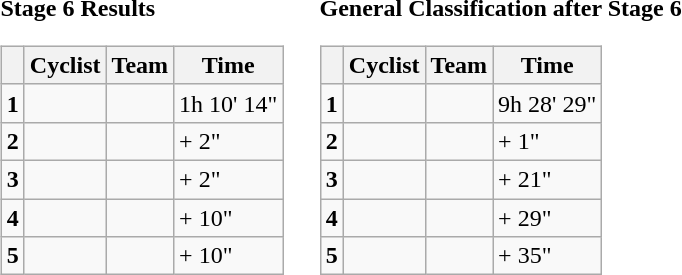<table>
<tr>
<td><strong>Stage 6 Results</strong><br><table class="wikitable">
<tr>
<th></th>
<th>Cyclist</th>
<th>Team</th>
<th>Time</th>
</tr>
<tr>
<td><strong>1</strong></td>
<td></td>
<td></td>
<td>1h 10' 14"</td>
</tr>
<tr>
<td><strong>2</strong></td>
<td></td>
<td></td>
<td>+ 2"</td>
</tr>
<tr>
<td><strong>3</strong></td>
<td></td>
<td></td>
<td>+ 2"</td>
</tr>
<tr>
<td><strong>4</strong></td>
<td></td>
<td></td>
<td>+ 10"</td>
</tr>
<tr>
<td><strong>5</strong></td>
<td></td>
<td></td>
<td>+ 10"</td>
</tr>
</table>
</td>
<td></td>
<td><strong>General Classification after Stage 6</strong><br><table class="wikitable">
<tr>
<th></th>
<th>Cyclist</th>
<th>Team</th>
<th>Time</th>
</tr>
<tr>
<td><strong>1</strong></td>
<td></td>
<td></td>
<td>9h 28' 29"</td>
</tr>
<tr>
<td><strong>2</strong></td>
<td></td>
<td></td>
<td>+ 1"</td>
</tr>
<tr>
<td><strong>3</strong></td>
<td></td>
<td></td>
<td>+ 21"</td>
</tr>
<tr>
<td><strong>4</strong></td>
<td></td>
<td></td>
<td>+ 29"</td>
</tr>
<tr>
<td><strong>5</strong></td>
<td></td>
<td></td>
<td>+ 35"</td>
</tr>
</table>
</td>
</tr>
</table>
